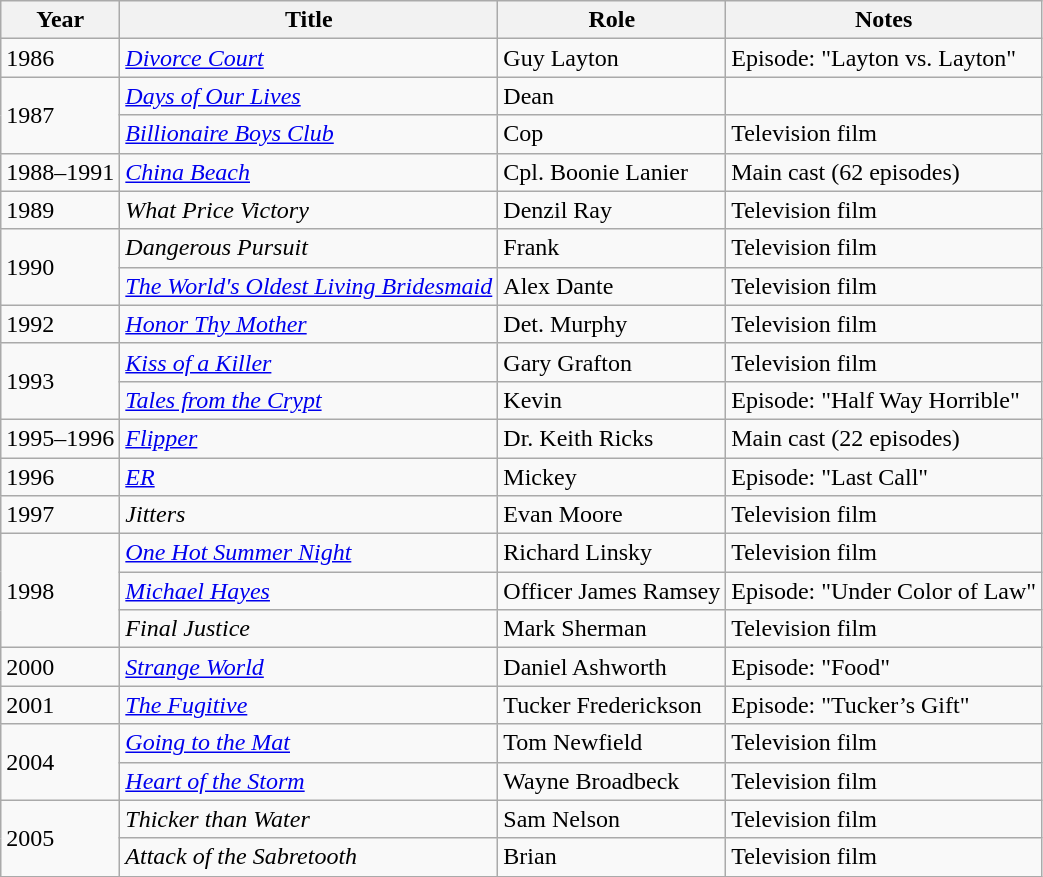<table class="wikitable">
<tr>
<th>Year</th>
<th>Title</th>
<th>Role</th>
<th>Notes</th>
</tr>
<tr>
<td>1986</td>
<td><em><a href='#'>Divorce Court</a></em></td>
<td>Guy Layton</td>
<td>Episode: "Layton vs. Layton"</td>
</tr>
<tr>
<td rowspan="2">1987</td>
<td><em><a href='#'>Days of Our Lives</a></em></td>
<td>Dean</td>
<td></td>
</tr>
<tr>
<td><em><a href='#'>Billionaire Boys Club</a></em></td>
<td>Cop</td>
<td>Television film</td>
</tr>
<tr>
<td>1988–1991</td>
<td><em><a href='#'>China Beach</a></em></td>
<td>Cpl. Boonie Lanier</td>
<td>Main cast (62 episodes)</td>
</tr>
<tr>
<td>1989</td>
<td><em>What Price Victory</em></td>
<td>Denzil Ray</td>
<td>Television film</td>
</tr>
<tr>
<td rowspan="2">1990</td>
<td><em>Dangerous Pursuit</em></td>
<td>Frank</td>
<td>Television film</td>
</tr>
<tr>
<td><em><a href='#'>The World's Oldest Living Bridesmaid</a></em></td>
<td>Alex Dante</td>
<td>Television film</td>
</tr>
<tr>
<td>1992</td>
<td><em><a href='#'>Honor Thy Mother</a></em></td>
<td>Det. Murphy</td>
<td>Television film</td>
</tr>
<tr>
<td rowspan="2">1993</td>
<td><em><a href='#'>Kiss of a Killer</a></em></td>
<td>Gary Grafton</td>
<td>Television film</td>
</tr>
<tr>
<td><em><a href='#'>Tales from the Crypt</a></em></td>
<td>Kevin</td>
<td>Episode: "Half Way Horrible"</td>
</tr>
<tr>
<td>1995–1996</td>
<td><em><a href='#'>Flipper</a></em></td>
<td>Dr. Keith Ricks</td>
<td>Main cast (22 episodes)</td>
</tr>
<tr>
<td>1996</td>
<td><em><a href='#'>ER</a></em></td>
<td>Mickey</td>
<td>Episode: "Last Call"</td>
</tr>
<tr>
<td>1997</td>
<td><em>Jitters</em></td>
<td>Evan Moore</td>
<td>Television film</td>
</tr>
<tr>
<td rowspan="3">1998</td>
<td><em><a href='#'>One Hot Summer Night</a></em></td>
<td>Richard Linsky</td>
<td>Television film</td>
</tr>
<tr>
<td><em><a href='#'>Michael Hayes</a></em></td>
<td>Officer James Ramsey</td>
<td>Episode: "Under Color of Law"</td>
</tr>
<tr>
<td><em>Final Justice</em></td>
<td>Mark Sherman</td>
<td>Television film</td>
</tr>
<tr>
<td>2000</td>
<td><em><a href='#'>Strange World</a></em></td>
<td>Daniel Ashworth</td>
<td>Episode: "Food"</td>
</tr>
<tr>
<td>2001</td>
<td><em><a href='#'>The Fugitive</a></em></td>
<td>Tucker Frederickson</td>
<td>Episode: "Tucker’s Gift"</td>
</tr>
<tr>
<td rowspan="2">2004</td>
<td><em><a href='#'>Going to the Mat</a></em></td>
<td>Tom Newfield</td>
<td>Television film</td>
</tr>
<tr>
<td><em><a href='#'>Heart of the Storm</a></em></td>
<td>Wayne Broadbeck</td>
<td>Television film</td>
</tr>
<tr>
<td rowspan="2">2005</td>
<td><em>Thicker than Water</em></td>
<td>Sam Nelson</td>
<td>Television film</td>
</tr>
<tr>
<td><em>Attack of the Sabretooth</em></td>
<td>Brian</td>
<td>Television film</td>
</tr>
</table>
